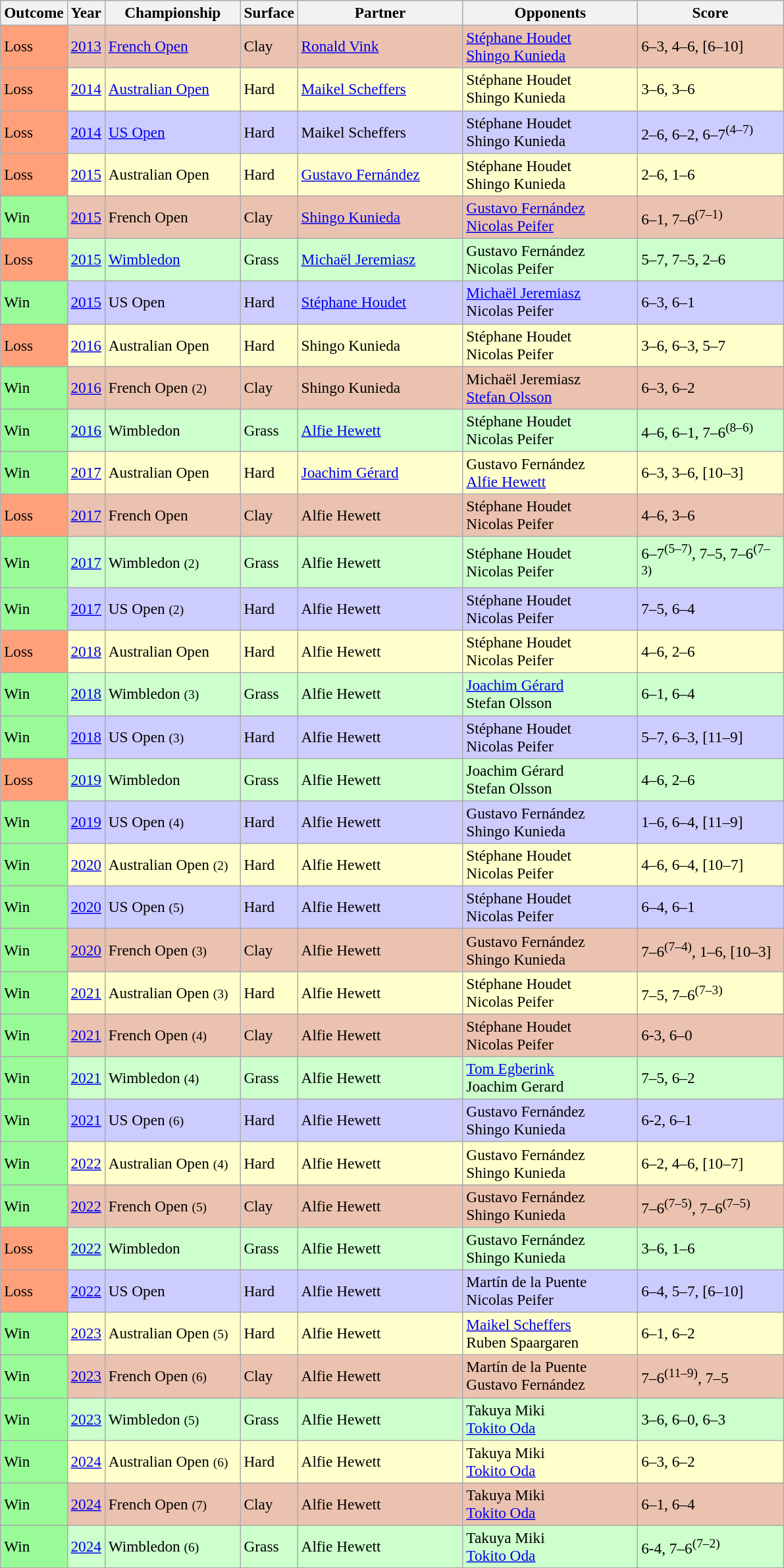<table class="sortable wikitable" style=font-size:97%>
<tr>
<th>Outcome</th>
<th>Year</th>
<th width=130>Championship</th>
<th>Surface</th>
<th width=160>Partner</th>
<th width=170>Opponents</th>
<th width=140>Score</th>
</tr>
<tr bgcolor=EBC2AF>
<td bgcolor=FFA07A>Loss</td>
<td><a href='#'>2013</a></td>
<td><a href='#'>French Open</a></td>
<td>Clay</td>
<td> <a href='#'>Ronald Vink</a></td>
<td> <a href='#'>Stéphane Houdet</a><br> <a href='#'>Shingo Kunieda</a></td>
<td>6–3, 4–6, [6–10]</td>
</tr>
<tr bgcolor=FFFFCC>
<td bgcolor=FFA07A>Loss</td>
<td><a href='#'>2014</a></td>
<td><a href='#'>Australian Open</a></td>
<td>Hard</td>
<td> <a href='#'>Maikel Scheffers</a></td>
<td> Stéphane Houdet<br> Shingo Kunieda</td>
<td>3–6, 3–6</td>
</tr>
<tr bgcolor=CCCCFF>
<td bgcolor=FFA07A>Loss</td>
<td><a href='#'>2014</a></td>
<td><a href='#'>US Open</a></td>
<td>Hard</td>
<td> Maikel Scheffers</td>
<td> Stéphane Houdet<br> Shingo Kunieda</td>
<td>2–6, 6–2, 6–7<sup>(4–7)</sup></td>
</tr>
<tr bgcolor=FFFFCC>
<td bgcolor=FFA07A>Loss</td>
<td><a href='#'>2015</a></td>
<td>Australian Open</td>
<td>Hard</td>
<td> <a href='#'>Gustavo Fernández</a></td>
<td> Stéphane Houdet<br> Shingo Kunieda</td>
<td>2–6, 1–6</td>
</tr>
<tr bgcolor=EBC2AF>
<td bgcolor=98FB98>Win</td>
<td><a href='#'>2015</a></td>
<td>French Open</td>
<td>Clay</td>
<td> <a href='#'>Shingo Kunieda</a></td>
<td> <a href='#'>Gustavo Fernández</a><br> <a href='#'>Nicolas Peifer</a></td>
<td>6–1, 7–6<sup>(7–1)</sup></td>
</tr>
<tr bgcolor=CCFFCC>
<td bgcolor=FFA07A>Loss</td>
<td><a href='#'>2015</a></td>
<td><a href='#'>Wimbledon</a></td>
<td>Grass</td>
<td> <a href='#'>Michaël Jeremiasz</a></td>
<td> Gustavo Fernández<br> Nicolas Peifer</td>
<td>5–7, 7–5, 2–6</td>
</tr>
<tr bgcolor=CCCCFF>
<td bgcolor=98FB98>Win</td>
<td><a href='#'>2015</a></td>
<td>US Open</td>
<td>Hard</td>
<td> <a href='#'>Stéphane Houdet</a></td>
<td> <a href='#'>Michaël Jeremiasz</a><br> Nicolas Peifer</td>
<td>6–3, 6–1</td>
</tr>
<tr bgcolor=FFFFCC>
<td bgcolor=FFA07A>Loss</td>
<td><a href='#'>2016</a></td>
<td>Australian Open</td>
<td>Hard</td>
<td> Shingo Kunieda</td>
<td> Stéphane Houdet<br> Nicolas Peifer</td>
<td>3–6, 6–3, 5–7</td>
</tr>
<tr bgcolor=EBC2AF>
<td bgcolor=98FB98>Win</td>
<td><a href='#'>2016</a></td>
<td>French Open <small>(2)</small></td>
<td>Clay</td>
<td> Shingo Kunieda</td>
<td> Michaël Jeremiasz<br> <a href='#'>Stefan Olsson</a></td>
<td>6–3, 6–2</td>
</tr>
<tr bgcolor=CCFFCC>
<td bgcolor=98FB98>Win</td>
<td><a href='#'>2016</a></td>
<td>Wimbledon</td>
<td>Grass</td>
<td> <a href='#'>Alfie Hewett</a></td>
<td> Stéphane Houdet<br> Nicolas Peifer</td>
<td>4–6, 6–1, 7–6<sup>(8–6)</sup></td>
</tr>
<tr bgcolor=FFFFCC>
<td bgcolor=98FB98>Win</td>
<td><a href='#'>2017</a></td>
<td>Australian Open</td>
<td>Hard</td>
<td> <a href='#'>Joachim Gérard</a></td>
<td> Gustavo Fernández<br> <a href='#'>Alfie Hewett</a></td>
<td>6–3, 3–6, [10–3]</td>
</tr>
<tr bgcolor=EBC2AF>
<td bgcolor=FFA07A>Loss</td>
<td><a href='#'>2017</a></td>
<td>French Open</td>
<td>Clay</td>
<td> Alfie Hewett</td>
<td> Stéphane Houdet<br> Nicolas Peifer</td>
<td>4–6, 3–6</td>
</tr>
<tr bgcolor=CCFFCC>
<td bgcolor=98FB98>Win</td>
<td><a href='#'>2017</a></td>
<td>Wimbledon <small>(2)</small></td>
<td>Grass</td>
<td> Alfie Hewett</td>
<td> Stéphane Houdet<br> Nicolas Peifer</td>
<td>6–7<sup>(5–7)</sup>, 7–5, 7–6<sup>(7–3)</sup></td>
</tr>
<tr bgcolor=CCCCFF>
<td bgcolor=98FB98>Win</td>
<td><a href='#'>2017</a></td>
<td>US Open <small>(2)</small></td>
<td>Hard</td>
<td> Alfie Hewett</td>
<td> Stéphane Houdet<br> Nicolas Peifer</td>
<td>7–5, 6–4</td>
</tr>
<tr bgcolor=FFFFCC>
<td bgcolor=FFA07A>Loss</td>
<td><a href='#'>2018</a></td>
<td>Australian Open</td>
<td>Hard</td>
<td> Alfie Hewett</td>
<td> Stéphane Houdet<br> Nicolas Peifer</td>
<td>4–6, 2–6</td>
</tr>
<tr bgcolor=CCFFCC>
<td bgcolor=98FB98>Win</td>
<td><a href='#'>2018</a></td>
<td>Wimbledon <small>(3)</small></td>
<td>Grass</td>
<td> Alfie Hewett</td>
<td> <a href='#'>Joachim Gérard</a><br> Stefan Olsson</td>
<td>6–1, 6–4</td>
</tr>
<tr bgcolor=CCCCFF>
<td bgcolor=98FB98>Win</td>
<td><a href='#'>2018</a></td>
<td>US Open <small>(3)</small></td>
<td>Hard</td>
<td> Alfie Hewett</td>
<td> Stéphane Houdet<br> Nicolas Peifer</td>
<td>5–7, 6–3, [11–9]</td>
</tr>
<tr bgcolor=CCFFCC>
<td bgcolor=FFA07A>Loss</td>
<td><a href='#'>2019</a></td>
<td>Wimbledon</td>
<td>Grass</td>
<td> Alfie Hewett</td>
<td> Joachim Gérard<br> Stefan Olsson</td>
<td>4–6, 2–6</td>
</tr>
<tr bgcolor=CCCCFF>
<td bgcolor=98FB98>Win</td>
<td><a href='#'>2019</a></td>
<td>US Open <small>(4)</small></td>
<td>Hard</td>
<td> Alfie Hewett</td>
<td> Gustavo Fernández<br> Shingo Kunieda</td>
<td>1–6, 6–4, [11–9]</td>
</tr>
<tr bgcolor=FFFFCC>
<td bgcolor=98FB98>Win</td>
<td><a href='#'>2020</a></td>
<td>Australian Open <small>(2)</small></td>
<td>Hard</td>
<td> Alfie Hewett</td>
<td> Stéphane Houdet<br> Nicolas Peifer</td>
<td>4–6, 6–4, [10–7]</td>
</tr>
<tr bgcolor=CCCCFF>
<td bgcolor=98FB98>Win</td>
<td><a href='#'>2020</a></td>
<td>US Open <small>(5)</small></td>
<td>Hard</td>
<td> Alfie Hewett</td>
<td> Stéphane Houdet<br> Nicolas Peifer</td>
<td>6–4, 6–1</td>
</tr>
<tr bgcolor=EBC2AF>
<td bgcolor=98FB98>Win</td>
<td><a href='#'>2020</a></td>
<td>French Open <small>(3)</small></td>
<td>Clay</td>
<td> Alfie Hewett</td>
<td> Gustavo Fernández<br> Shingo Kunieda</td>
<td>7–6<sup>(7–4)</sup>, 1–6, [10–3]</td>
</tr>
<tr bgcolor=FFFFCC>
<td bgcolor=98FB98>Win</td>
<td><a href='#'>2021</a></td>
<td>Australian Open <small>(3)</small></td>
<td>Hard</td>
<td> Alfie Hewett</td>
<td> Stéphane Houdet<br> Nicolas Peifer</td>
<td>7–5, 7–6<sup>(7–3)</sup></td>
</tr>
<tr bgcolor=EBC2AF>
<td bgcolor=98FB98>Win</td>
<td><a href='#'>2021</a></td>
<td>French Open <small>(4)</small></td>
<td>Clay</td>
<td> Alfie Hewett</td>
<td> Stéphane Houdet<br> Nicolas Peifer</td>
<td>6-3, 6–0</td>
</tr>
<tr bgcolor=CCFFCC>
<td bgcolor=98FB98>Win</td>
<td><a href='#'>2021</a></td>
<td>Wimbledon <small>(4)</small></td>
<td>Grass</td>
<td> Alfie Hewett</td>
<td> <a href='#'>Tom Egberink</a><br> Joachim Gerard</td>
<td>7–5, 6–2</td>
</tr>
<tr bgcolor=CCCCFF>
<td bgcolor=98FB98>Win</td>
<td><a href='#'>2021</a></td>
<td>US Open <small>(6)</small></td>
<td>Hard</td>
<td> Alfie Hewett</td>
<td> Gustavo Fernández<br> Shingo Kunieda</td>
<td>6-2, 6–1</td>
</tr>
<tr bgcolor=FFFFCC>
<td bgcolor=98FB98>Win</td>
<td><a href='#'>2022</a></td>
<td>Australian Open <small>(4)</small></td>
<td>Hard</td>
<td> Alfie Hewett</td>
<td> Gustavo Fernández<br> Shingo Kunieda</td>
<td>6–2, 4–6, [10–7]</td>
</tr>
<tr bgcolor=EBC2AF>
<td bgcolor=98FB98>Win</td>
<td><a href='#'>2022</a></td>
<td>French Open <small>(5)</small></td>
<td>Clay</td>
<td> Alfie Hewett</td>
<td> Gustavo Fernández<br> Shingo Kunieda</td>
<td>7–6<sup>(7–5)</sup>, 7–6<sup>(7–5)</sup></td>
</tr>
<tr bgcolor=CCFFCC>
<td bgcolor=FFA07A>Loss</td>
<td><a href='#'>2022</a></td>
<td>Wimbledon</td>
<td>Grass</td>
<td> Alfie Hewett</td>
<td> Gustavo Fernández<br> Shingo Kunieda</td>
<td>3–6, 1–6</td>
</tr>
<tr bgcolor=CCCCFF>
<td bgcolor=FFA07A>Loss</td>
<td><a href='#'>2022</a></td>
<td>US Open</td>
<td>Hard</td>
<td> Alfie Hewett</td>
<td> Martín de la Puente<br> Nicolas Peifer</td>
<td>6–4, 5–7, [6–10]</td>
</tr>
<tr bgcolor=FFFFCC>
<td bgcolor=98FB98>Win</td>
<td><a href='#'>2023</a></td>
<td>Australian Open <small>(5)</small></td>
<td>Hard</td>
<td> Alfie Hewett</td>
<td> <a href='#'>Maikel Scheffers</a><br> Ruben Spaargaren</td>
<td>6–1, 6–2</td>
</tr>
<tr bgcolor=ebc2af>
<td bgcolor=98fb98>Win</td>
<td><a href='#'>2023</a></td>
<td>French Open <small>(6)</small></td>
<td>Clay</td>
<td> Alfie Hewett</td>
<td> Martín de la Puente<br> Gustavo Fernández</td>
<td>7–6<sup>(11–9)</sup>, 7–5</td>
</tr>
<tr bgcolor=CCFFCC>
<td bgcolor=98FB98>Win</td>
<td><a href='#'>2023</a></td>
<td>Wimbledon <small>(5)</small></td>
<td>Grass</td>
<td> Alfie Hewett</td>
<td> Takuya Miki<br> <a href='#'>Tokito Oda</a></td>
<td>3–6, 6–0, 6–3</td>
</tr>
<tr bgcolor=FFFFCC>
<td bgcolor=98FB98>Win</td>
<td><a href='#'>2024</a></td>
<td>Australian Open <small>(6)</small></td>
<td>Hard</td>
<td> Alfie Hewett</td>
<td> Takuya Miki <br>  <a href='#'>Tokito Oda</a></td>
<td>6–3, 6–2</td>
</tr>
<tr bgcolor=ebc2af>
<td bgcolor=98fb98>Win</td>
<td><a href='#'>2024</a></td>
<td>French Open <small>(7)</small></td>
<td>Clay</td>
<td> Alfie Hewett</td>
<td> Takuya Miki <br>  <a href='#'>Tokito Oda</a></td>
<td>6–1, 6–4</td>
</tr>
<tr bgcolor=CCFFCC>
<td bgcolor=98FB98>Win</td>
<td><a href='#'>2024</a></td>
<td>Wimbledon <small>(6)</small></td>
<td>Grass</td>
<td> Alfie Hewett</td>
<td> Takuya Miki<br> <a href='#'>Tokito Oda</a></td>
<td>6-4, 7–6<sup>(7–2)</sup></td>
</tr>
</table>
